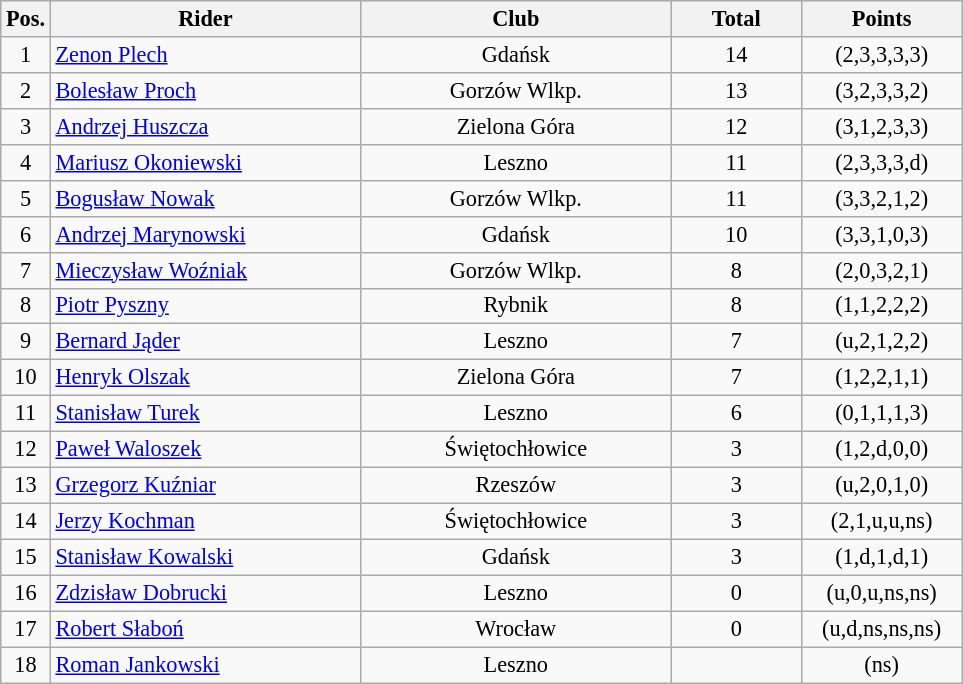<table class=wikitable style="font-size:93%;">
<tr>
<th width=25px>Pos.</th>
<th width=200px>Rider</th>
<th width=200px>Club</th>
<th width=80px>Total</th>
<th width=100px>Points</th>
</tr>
<tr align=center>
<td>1</td>
<td align=left><a href='#'>Zenon Plech</a></td>
<td>Gdańsk</td>
<td>14</td>
<td>(2,3,3,3,3)</td>
</tr>
<tr align=center>
<td>2</td>
<td align=left><a href='#'>Bolesław Proch</a></td>
<td>Gorzów Wlkp.</td>
<td>13</td>
<td>(3,2,3,3,2)</td>
</tr>
<tr align=center>
<td>3</td>
<td align=left><a href='#'>Andrzej Huszcza</a></td>
<td>Zielona Góra</td>
<td>12</td>
<td>(3,1,2,3,3)</td>
</tr>
<tr align=center>
<td>4</td>
<td align=left><a href='#'>Mariusz Okoniewski</a></td>
<td>Leszno</td>
<td>11</td>
<td>(2,3,3,3,d)</td>
</tr>
<tr align=center>
<td>5</td>
<td align=left><a href='#'>Bogusław Nowak</a></td>
<td>Gorzów Wlkp.</td>
<td>11</td>
<td>(3,3,2,1,2)</td>
</tr>
<tr align=center>
<td>6</td>
<td align=left><a href='#'>Andrzej Marynowski</a></td>
<td>Gdańsk</td>
<td>10</td>
<td>(3,3,1,0,3)</td>
</tr>
<tr align=center>
<td>7</td>
<td align=left><a href='#'>Mieczysław Woźniak</a></td>
<td>Gorzów Wlkp.</td>
<td>8</td>
<td>(2,0,3,2,1)</td>
</tr>
<tr align=center>
<td>8</td>
<td align=left><a href='#'>Piotr Pyszny</a></td>
<td>Rybnik</td>
<td>8</td>
<td>(1,1,2,2,2)</td>
</tr>
<tr align=center>
<td>9</td>
<td align=left><a href='#'>Bernard Jąder</a></td>
<td>Leszno</td>
<td>7</td>
<td>(u,2,1,2,2)</td>
</tr>
<tr align=center>
<td>10</td>
<td align=left><a href='#'>Henryk Olszak</a></td>
<td>Zielona Góra</td>
<td>7</td>
<td>(1,2,2,1,1)</td>
</tr>
<tr align=center>
<td>11</td>
<td align=left><a href='#'>Stanisław Turek</a></td>
<td>Leszno</td>
<td>6</td>
<td>(0,1,1,1,3)</td>
</tr>
<tr align=center>
<td>12</td>
<td align=left><a href='#'>Paweł Waloszek</a></td>
<td>Świętochłowice</td>
<td>3</td>
<td>(1,2,d,0,0)</td>
</tr>
<tr align=center>
<td>13</td>
<td align=left><a href='#'>Grzegorz Kuźniar</a></td>
<td>Rzeszów</td>
<td>3</td>
<td>(u,2,0,1,0)</td>
</tr>
<tr align=center>
<td>14</td>
<td align=left><a href='#'>Jerzy Kochman</a></td>
<td>Świętochłowice</td>
<td>3</td>
<td>(2,1,u,u,ns)</td>
</tr>
<tr align=center>
<td>15</td>
<td align=left><a href='#'>Stanisław Kowalski</a></td>
<td>Gdańsk</td>
<td>3</td>
<td>(1,d,1,d,1)</td>
</tr>
<tr align=center>
<td>16</td>
<td align=left><a href='#'>Zdzisław Dobrucki</a></td>
<td>Leszno</td>
<td>0</td>
<td>(u,0,u,ns,ns)</td>
</tr>
<tr align=center>
<td>17</td>
<td align=left><a href='#'>Robert Słaboń</a></td>
<td>Wrocław</td>
<td>0</td>
<td>(u,d,ns,ns,ns)</td>
</tr>
<tr align=center>
<td>18</td>
<td align=left><a href='#'>Roman Jankowski</a></td>
<td>Leszno</td>
<td></td>
<td>(ns)</td>
</tr>
</table>
